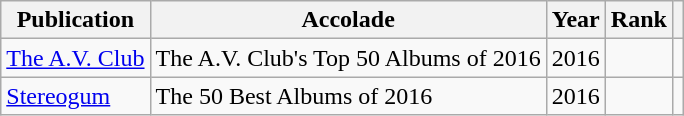<table class="sortable wikitable">
<tr>
<th>Publication</th>
<th>Accolade</th>
<th>Year</th>
<th>Rank</th>
<th class="unsortable"></th>
</tr>
<tr>
<td><a href='#'>The A.V. Club</a></td>
<td>The A.V. Club's Top 50 Albums of 2016</td>
<td>2016</td>
<td></td>
<td></td>
</tr>
<tr>
<td><a href='#'>Stereogum</a></td>
<td>The 50 Best Albums of 2016</td>
<td>2016</td>
<td></td>
<td></td>
</tr>
</table>
